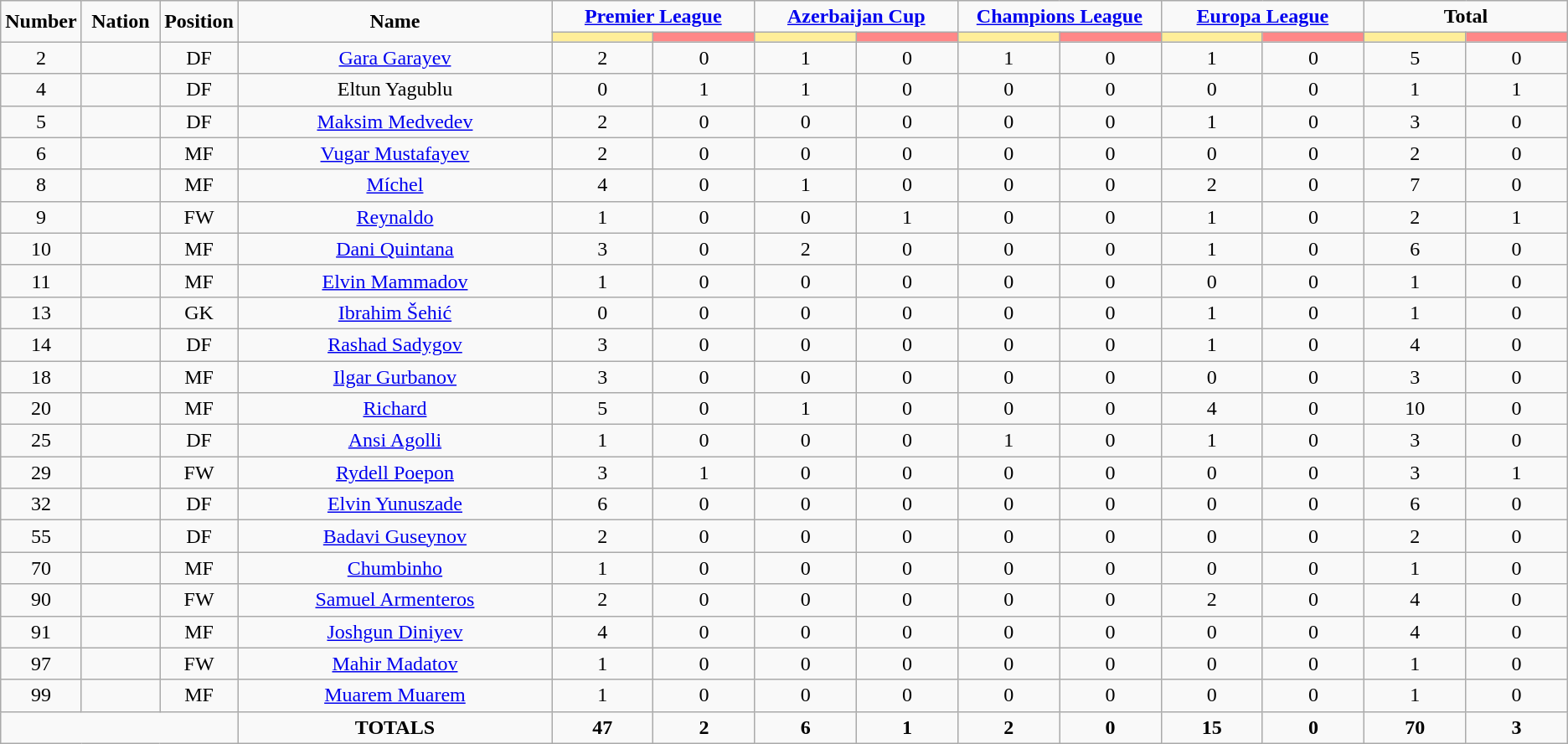<table class="wikitable" style="text-align:center;">
<tr>
<td rowspan="2"  style="width:5%; text-align:center;"><strong>Number</strong></td>
<td rowspan="2"  style="width:5%; text-align:center;"><strong>Nation</strong></td>
<td rowspan="2"  style="width:5%; text-align:center;"><strong>Position</strong></td>
<td rowspan="2"  style="width:20%; text-align:center;"><strong>Name</strong></td>
<td colspan="2" style="text-align:center;"><strong><a href='#'>Premier League</a></strong></td>
<td colspan="2" style="text-align:center;"><strong><a href='#'>Azerbaijan Cup</a></strong></td>
<td colspan="2" style="text-align:center;"><strong><a href='#'>Champions League</a></strong></td>
<td colspan="2" style="text-align:center;"><strong><a href='#'>Europa League</a></strong></td>
<td colspan="2" style="text-align:center;"><strong>Total</strong></td>
</tr>
<tr>
<th style="width:60px; background:#fe9;"></th>
<th style="width:60px; background:#ff8888;"></th>
<th style="width:60px; background:#fe9;"></th>
<th style="width:60px; background:#ff8888;"></th>
<th style="width:60px; background:#fe9;"></th>
<th style="width:60px; background:#ff8888;"></th>
<th style="width:60px; background:#fe9;"></th>
<th style="width:60px; background:#ff8888;"></th>
<th style="width:60px; background:#fe9;"></th>
<th style="width:60px; background:#ff8888;"></th>
</tr>
<tr>
<td>2</td>
<td></td>
<td>DF</td>
<td><a href='#'>Gara Garayev</a></td>
<td>2</td>
<td>0</td>
<td>1</td>
<td>0</td>
<td>1</td>
<td>0</td>
<td>1</td>
<td>0</td>
<td>5</td>
<td>0</td>
</tr>
<tr>
<td>4</td>
<td></td>
<td>DF</td>
<td>Eltun Yagublu</td>
<td>0</td>
<td>1</td>
<td>1</td>
<td>0</td>
<td>0</td>
<td>0</td>
<td>0</td>
<td>0</td>
<td>1</td>
<td>1</td>
</tr>
<tr>
<td>5</td>
<td></td>
<td>DF</td>
<td><a href='#'>Maksim Medvedev</a></td>
<td>2</td>
<td>0</td>
<td>0</td>
<td>0</td>
<td>0</td>
<td>0</td>
<td>1</td>
<td>0</td>
<td>3</td>
<td>0</td>
</tr>
<tr>
<td>6</td>
<td></td>
<td>MF</td>
<td><a href='#'>Vugar Mustafayev</a></td>
<td>2</td>
<td>0</td>
<td>0</td>
<td>0</td>
<td>0</td>
<td>0</td>
<td>0</td>
<td>0</td>
<td>2</td>
<td>0</td>
</tr>
<tr>
<td>8</td>
<td></td>
<td>MF</td>
<td><a href='#'>Míchel</a></td>
<td>4</td>
<td>0</td>
<td>1</td>
<td>0</td>
<td>0</td>
<td>0</td>
<td>2</td>
<td>0</td>
<td>7</td>
<td>0</td>
</tr>
<tr>
<td>9</td>
<td></td>
<td>FW</td>
<td><a href='#'>Reynaldo</a></td>
<td>1</td>
<td>0</td>
<td>0</td>
<td>1</td>
<td>0</td>
<td>0</td>
<td>1</td>
<td>0</td>
<td>2</td>
<td>1</td>
</tr>
<tr>
<td>10</td>
<td></td>
<td>MF</td>
<td><a href='#'>Dani Quintana</a></td>
<td>3</td>
<td>0</td>
<td>2</td>
<td>0</td>
<td>0</td>
<td>0</td>
<td>1</td>
<td>0</td>
<td>6</td>
<td>0</td>
</tr>
<tr>
<td>11</td>
<td></td>
<td>MF</td>
<td><a href='#'>Elvin Mammadov</a></td>
<td>1</td>
<td>0</td>
<td>0</td>
<td>0</td>
<td>0</td>
<td>0</td>
<td>0</td>
<td>0</td>
<td>1</td>
<td>0</td>
</tr>
<tr>
<td>13</td>
<td></td>
<td>GK</td>
<td><a href='#'>Ibrahim Šehić</a></td>
<td>0</td>
<td>0</td>
<td>0</td>
<td>0</td>
<td>0</td>
<td>0</td>
<td>1</td>
<td>0</td>
<td>1</td>
<td>0</td>
</tr>
<tr>
<td>14</td>
<td></td>
<td>DF</td>
<td><a href='#'>Rashad Sadygov</a></td>
<td>3</td>
<td>0</td>
<td>0</td>
<td>0</td>
<td>0</td>
<td>0</td>
<td>1</td>
<td>0</td>
<td>4</td>
<td>0</td>
</tr>
<tr>
<td>18</td>
<td></td>
<td>MF</td>
<td><a href='#'>Ilgar Gurbanov</a></td>
<td>3</td>
<td>0</td>
<td>0</td>
<td>0</td>
<td>0</td>
<td>0</td>
<td>0</td>
<td>0</td>
<td>3</td>
<td>0</td>
</tr>
<tr>
<td>20</td>
<td></td>
<td>MF</td>
<td><a href='#'>Richard</a></td>
<td>5</td>
<td>0</td>
<td>1</td>
<td>0</td>
<td>0</td>
<td>0</td>
<td>4</td>
<td>0</td>
<td>10</td>
<td>0</td>
</tr>
<tr>
<td>25</td>
<td></td>
<td>DF</td>
<td><a href='#'>Ansi Agolli</a></td>
<td>1</td>
<td>0</td>
<td>0</td>
<td>0</td>
<td>1</td>
<td>0</td>
<td>1</td>
<td>0</td>
<td>3</td>
<td>0</td>
</tr>
<tr>
<td>29</td>
<td></td>
<td>FW</td>
<td><a href='#'>Rydell Poepon</a></td>
<td>3</td>
<td>1</td>
<td>0</td>
<td>0</td>
<td>0</td>
<td>0</td>
<td>0</td>
<td>0</td>
<td>3</td>
<td>1</td>
</tr>
<tr>
<td>32</td>
<td></td>
<td>DF</td>
<td><a href='#'>Elvin Yunuszade</a></td>
<td>6</td>
<td>0</td>
<td>0</td>
<td>0</td>
<td>0</td>
<td>0</td>
<td>0</td>
<td>0</td>
<td>6</td>
<td>0</td>
</tr>
<tr>
<td>55</td>
<td></td>
<td>DF</td>
<td><a href='#'>Badavi Guseynov</a></td>
<td>2</td>
<td>0</td>
<td>0</td>
<td>0</td>
<td>0</td>
<td>0</td>
<td>0</td>
<td>0</td>
<td>2</td>
<td>0</td>
</tr>
<tr>
<td>70</td>
<td></td>
<td>MF</td>
<td><a href='#'>Chumbinho</a></td>
<td>1</td>
<td>0</td>
<td>0</td>
<td>0</td>
<td>0</td>
<td>0</td>
<td>0</td>
<td>0</td>
<td>1</td>
<td>0</td>
</tr>
<tr>
<td>90</td>
<td></td>
<td>FW</td>
<td><a href='#'>Samuel Armenteros</a></td>
<td>2</td>
<td>0</td>
<td>0</td>
<td>0</td>
<td>0</td>
<td>0</td>
<td>2</td>
<td>0</td>
<td>4</td>
<td>0</td>
</tr>
<tr>
<td>91</td>
<td></td>
<td>MF</td>
<td><a href='#'>Joshgun Diniyev</a></td>
<td>4</td>
<td>0</td>
<td>0</td>
<td>0</td>
<td>0</td>
<td>0</td>
<td>0</td>
<td>0</td>
<td>4</td>
<td>0</td>
</tr>
<tr>
<td>97</td>
<td></td>
<td>FW</td>
<td><a href='#'>Mahir Madatov</a></td>
<td>1</td>
<td>0</td>
<td>0</td>
<td>0</td>
<td>0</td>
<td>0</td>
<td>0</td>
<td>0</td>
<td>1</td>
<td>0</td>
</tr>
<tr>
<td>99</td>
<td></td>
<td>MF</td>
<td><a href='#'>Muarem Muarem</a></td>
<td>1</td>
<td>0</td>
<td>0</td>
<td>0</td>
<td>0</td>
<td>0</td>
<td>0</td>
<td>0</td>
<td>1</td>
<td>0</td>
</tr>
<tr>
<td colspan="3"></td>
<td><strong>TOTALS</strong></td>
<td><strong>47</strong></td>
<td><strong>2</strong></td>
<td><strong>6</strong></td>
<td><strong>1</strong></td>
<td><strong>2</strong></td>
<td><strong>0</strong></td>
<td><strong>15</strong></td>
<td><strong>0</strong></td>
<td><strong>70</strong></td>
<td><strong>3</strong></td>
</tr>
</table>
